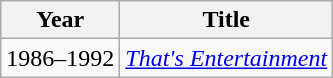<table class="wikitable">
<tr>
<th>Year</th>
<th>Title</th>
</tr>
<tr>
<td>1986–1992</td>
<td><em><a href='#'>That's Entertainment</a></em></td>
</tr>
</table>
